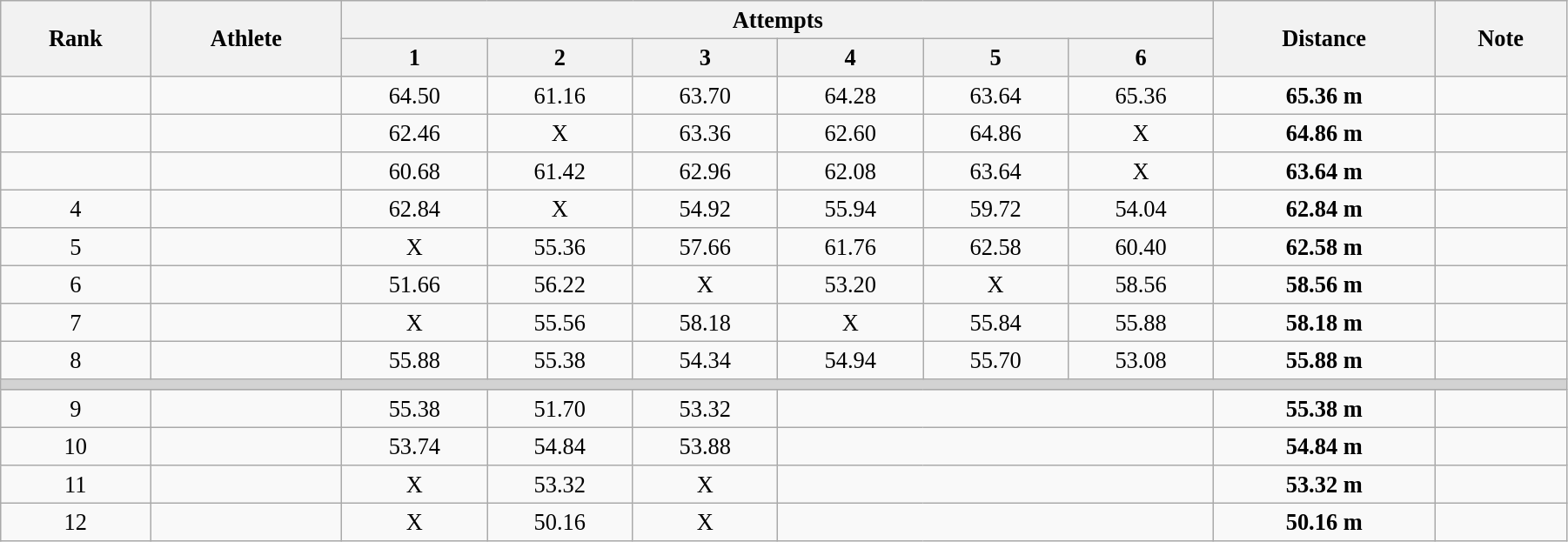<table class="wikitable" style=" text-align:center; font-size:110%;" width="95%">
<tr>
<th rowspan="2">Rank</th>
<th rowspan="2">Athlete</th>
<th colspan="6">Attempts</th>
<th rowspan="2">Distance</th>
<th rowspan="2">Note</th>
</tr>
<tr>
<th>1</th>
<th>2</th>
<th>3</th>
<th>4</th>
<th>5</th>
<th>6</th>
</tr>
<tr>
<td></td>
<td align=left></td>
<td>64.50</td>
<td>61.16</td>
<td>63.70</td>
<td>64.28</td>
<td>63.64</td>
<td>65.36</td>
<td><strong>65.36 m</strong></td>
<td></td>
</tr>
<tr>
<td></td>
<td align=left></td>
<td>62.46</td>
<td>X</td>
<td>63.36</td>
<td>62.60</td>
<td>64.86</td>
<td>X</td>
<td><strong>64.86 m</strong></td>
<td></td>
</tr>
<tr>
<td></td>
<td align=left></td>
<td>60.68</td>
<td>61.42</td>
<td>62.96</td>
<td>62.08</td>
<td>63.64</td>
<td>X</td>
<td><strong>63.64 m</strong></td>
<td></td>
</tr>
<tr>
<td>4</td>
<td align=left></td>
<td>62.84</td>
<td>X</td>
<td>54.92</td>
<td>55.94</td>
<td>59.72</td>
<td>54.04</td>
<td><strong>62.84 m</strong></td>
<td></td>
</tr>
<tr>
<td>5</td>
<td align=left></td>
<td>X</td>
<td>55.36</td>
<td>57.66</td>
<td>61.76</td>
<td>62.58</td>
<td>60.40</td>
<td><strong>62.58 m</strong></td>
<td></td>
</tr>
<tr>
<td>6</td>
<td align=left></td>
<td>51.66</td>
<td>56.22</td>
<td>X</td>
<td>53.20</td>
<td>X</td>
<td>58.56</td>
<td><strong>58.56 m</strong></td>
<td></td>
</tr>
<tr>
<td>7</td>
<td align=left></td>
<td>X</td>
<td>55.56</td>
<td>58.18</td>
<td>X</td>
<td>55.84</td>
<td>55.88</td>
<td><strong>58.18 m</strong></td>
<td></td>
</tr>
<tr>
<td>8</td>
<td align=left></td>
<td>55.88</td>
<td>55.38</td>
<td>54.34</td>
<td>54.94</td>
<td>55.70</td>
<td>53.08</td>
<td><strong>55.88 m</strong></td>
<td></td>
</tr>
<tr>
<td colspan=10 bgcolor=lightgray></td>
</tr>
<tr>
<td>9</td>
<td align=left></td>
<td>55.38</td>
<td>51.70</td>
<td>53.32</td>
<td colspan=3></td>
<td><strong>55.38 m</strong></td>
<td></td>
</tr>
<tr>
<td>10</td>
<td align=left></td>
<td>53.74</td>
<td>54.84</td>
<td>53.88</td>
<td colspan=3></td>
<td><strong>54.84 m</strong></td>
<td></td>
</tr>
<tr>
<td>11</td>
<td align=left></td>
<td>X</td>
<td>53.32</td>
<td>X</td>
<td colspan=3></td>
<td><strong>53.32 m</strong></td>
<td></td>
</tr>
<tr>
<td>12</td>
<td align=left></td>
<td>X</td>
<td>50.16</td>
<td>X</td>
<td colspan=3></td>
<td><strong>50.16 m</strong></td>
<td></td>
</tr>
</table>
